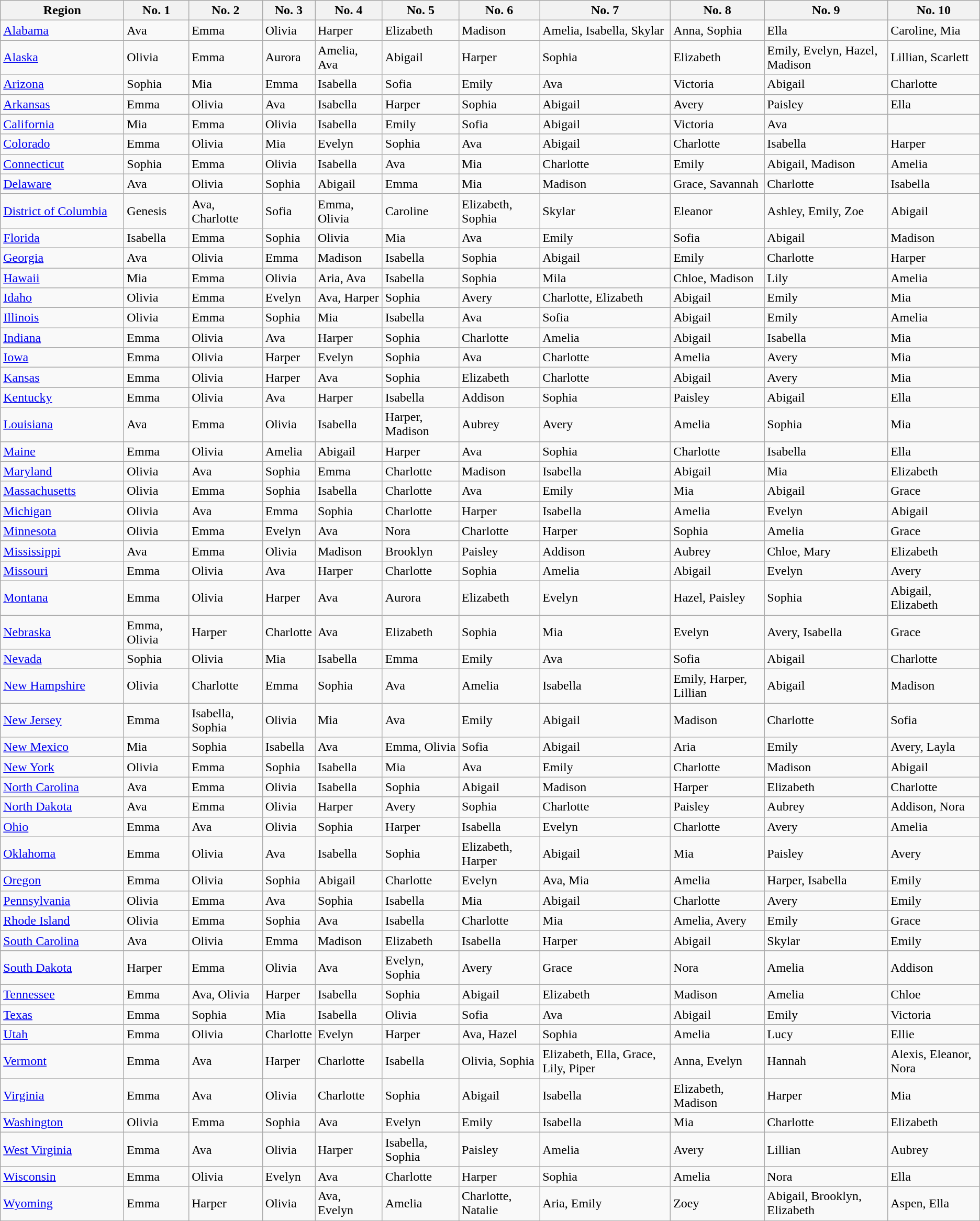<table class="wikitable sortable mw-collapsible" style="min-width:22em">
<tr>
<th width=150>Region</th>
<th>No. 1</th>
<th>No. 2</th>
<th>No. 3</th>
<th>No. 4</th>
<th>No. 5</th>
<th>No. 6</th>
<th>No. 7</th>
<th>No. 8</th>
<th>No. 9</th>
<th>No. 10</th>
</tr>
<tr>
<td><a href='#'>Alabama</a></td>
<td>Ava</td>
<td>Emma</td>
<td>Olivia</td>
<td>Harper</td>
<td>Elizabeth</td>
<td>Madison</td>
<td>Amelia, Isabella, Skylar</td>
<td>Anna, Sophia</td>
<td>Ella</td>
<td>Caroline, Mia</td>
</tr>
<tr>
<td><a href='#'>Alaska</a></td>
<td>Olivia</td>
<td>Emma</td>
<td>Aurora</td>
<td>Amelia, Ava</td>
<td>Abigail</td>
<td>Harper</td>
<td>Sophia</td>
<td>Elizabeth</td>
<td>Emily, Evelyn, Hazel, Madison</td>
<td>Lillian, Scarlett</td>
</tr>
<tr>
<td><a href='#'>Arizona</a></td>
<td>Sophia</td>
<td>Mia</td>
<td>Emma</td>
<td>Isabella</td>
<td>Sofia</td>
<td>Emily</td>
<td>Ava</td>
<td>Victoria</td>
<td>Abigail</td>
<td>Charlotte</td>
</tr>
<tr>
<td><a href='#'>Arkansas</a></td>
<td>Emma</td>
<td>Olivia</td>
<td>Ava</td>
<td>Isabella</td>
<td>Harper</td>
<td>Sophia</td>
<td>Abigail</td>
<td>Avery</td>
<td>Paisley</td>
<td>Ella</td>
</tr>
<tr>
<td><a href='#'>California</a></td>
<td Sophia>Mia</td>
<td>Emma</td>
<td>Olivia</td>
<td>Isabella</td>
<td>Emily</td>
<td>Sofia</td>
<td>Abigail</td>
<td>Victoria</td>
<td>Ava</td>
</tr>
<tr>
<td><a href='#'>Colorado</a></td>
<td>Emma</td>
<td>Olivia</td>
<td>Mia</td>
<td>Evelyn</td>
<td>Sophia</td>
<td>Ava</td>
<td>Abigail</td>
<td>Charlotte</td>
<td>Isabella</td>
<td>Harper</td>
</tr>
<tr>
<td><a href='#'>Connecticut</a></td>
<td>Sophia</td>
<td>Emma</td>
<td>Olivia</td>
<td>Isabella</td>
<td>Ava</td>
<td>Mia</td>
<td>Charlotte</td>
<td>Emily</td>
<td>Abigail, Madison</td>
<td>Amelia</td>
</tr>
<tr>
<td><a href='#'>Delaware</a></td>
<td>Ava</td>
<td>Olivia</td>
<td>Sophia</td>
<td>Abigail</td>
<td>Emma</td>
<td>Mia</td>
<td>Madison</td>
<td>Grace, Savannah</td>
<td>Charlotte</td>
<td>Isabella</td>
</tr>
<tr>
<td><a href='#'>District of Columbia</a></td>
<td>Genesis</td>
<td>Ava, Charlotte</td>
<td>Sofia</td>
<td>Emma, Olivia</td>
<td>Caroline</td>
<td>Elizabeth, Sophia</td>
<td>Skylar</td>
<td>Eleanor</td>
<td>Ashley, Emily, Zoe</td>
<td>Abigail</td>
</tr>
<tr>
<td><a href='#'>Florida</a></td>
<td>Isabella</td>
<td>Emma</td>
<td>Sophia</td>
<td>Olivia</td>
<td>Mia</td>
<td>Ava</td>
<td>Emily</td>
<td>Sofia</td>
<td>Abigail</td>
<td>Madison</td>
</tr>
<tr>
<td><a href='#'>Georgia</a></td>
<td>Ava</td>
<td>Olivia</td>
<td>Emma</td>
<td>Madison</td>
<td>Isabella</td>
<td>Sophia</td>
<td>Abigail</td>
<td>Emily</td>
<td>Charlotte</td>
<td>Harper</td>
</tr>
<tr>
<td><a href='#'>Hawaii</a></td>
<td>Mia</td>
<td>Emma</td>
<td>Olivia</td>
<td>Aria, Ava</td>
<td>Isabella</td>
<td>Sophia</td>
<td>Mila</td>
<td>Chloe, Madison</td>
<td>Lily</td>
<td>Amelia</td>
</tr>
<tr>
<td><a href='#'>Idaho</a></td>
<td>Olivia</td>
<td>Emma</td>
<td>Evelyn</td>
<td>Ava, Harper</td>
<td>Sophia</td>
<td>Avery</td>
<td>Charlotte, Elizabeth</td>
<td>Abigail</td>
<td>Emily</td>
<td>Mia</td>
</tr>
<tr>
<td><a href='#'>Illinois</a></td>
<td>Olivia</td>
<td>Emma</td>
<td>Sophia</td>
<td>Mia</td>
<td>Isabella</td>
<td>Ava</td>
<td>Sofia</td>
<td>Abigail</td>
<td>Emily</td>
<td>Amelia</td>
</tr>
<tr>
<td><a href='#'>Indiana</a></td>
<td>Emma</td>
<td>Olivia</td>
<td>Ava</td>
<td>Harper</td>
<td>Sophia</td>
<td>Charlotte</td>
<td>Amelia</td>
<td>Abigail</td>
<td>Isabella</td>
<td>Mia</td>
</tr>
<tr>
<td><a href='#'>Iowa</a></td>
<td>Emma</td>
<td>Olivia</td>
<td>Harper</td>
<td>Evelyn</td>
<td>Sophia</td>
<td>Ava</td>
<td>Charlotte</td>
<td>Amelia</td>
<td>Avery</td>
<td>Mia</td>
</tr>
<tr>
<td><a href='#'>Kansas</a></td>
<td>Emma</td>
<td>Olivia</td>
<td>Harper</td>
<td>Ava</td>
<td>Sophia</td>
<td>Elizabeth</td>
<td>Charlotte</td>
<td>Abigail</td>
<td>Avery</td>
<td>Mia</td>
</tr>
<tr>
<td><a href='#'>Kentucky</a></td>
<td>Emma</td>
<td>Olivia</td>
<td>Ava</td>
<td>Harper</td>
<td>Isabella</td>
<td>Addison</td>
<td>Sophia</td>
<td>Paisley</td>
<td>Abigail</td>
<td>Ella</td>
</tr>
<tr>
<td><a href='#'>Louisiana</a></td>
<td>Ava</td>
<td>Emma</td>
<td>Olivia</td>
<td>Isabella</td>
<td>Harper, Madison</td>
<td>Aubrey</td>
<td>Avery</td>
<td>Amelia</td>
<td>Sophia</td>
<td>Mia</td>
</tr>
<tr>
<td><a href='#'>Maine</a></td>
<td>Emma</td>
<td>Olivia</td>
<td>Amelia</td>
<td>Abigail</td>
<td>Harper</td>
<td>Ava</td>
<td>Sophia</td>
<td>Charlotte</td>
<td>Isabella</td>
<td>Ella</td>
</tr>
<tr>
<td><a href='#'>Maryland</a></td>
<td>Olivia</td>
<td>Ava</td>
<td>Sophia</td>
<td>Emma</td>
<td>Charlotte</td>
<td>Madison</td>
<td>Isabella</td>
<td>Abigail</td>
<td>Mia</td>
<td>Elizabeth</td>
</tr>
<tr>
<td><a href='#'>Massachusetts</a></td>
<td>Olivia</td>
<td>Emma</td>
<td>Sophia</td>
<td>Isabella</td>
<td>Charlotte</td>
<td>Ava</td>
<td>Emily</td>
<td>Mia</td>
<td>Abigail</td>
<td>Grace</td>
</tr>
<tr>
<td><a href='#'>Michigan</a></td>
<td>Olivia</td>
<td>Ava</td>
<td>Emma</td>
<td>Sophia</td>
<td>Charlotte</td>
<td>Harper</td>
<td>Isabella</td>
<td>Amelia</td>
<td>Evelyn</td>
<td>Abigail</td>
</tr>
<tr>
<td><a href='#'>Minnesota</a></td>
<td>Olivia</td>
<td>Emma</td>
<td>Evelyn</td>
<td>Ava</td>
<td>Nora</td>
<td>Charlotte</td>
<td>Harper</td>
<td>Sophia</td>
<td>Amelia</td>
<td>Grace</td>
</tr>
<tr>
<td><a href='#'>Mississippi</a></td>
<td>Ava</td>
<td>Emma</td>
<td>Olivia</td>
<td>Madison</td>
<td>Brooklyn</td>
<td>Paisley</td>
<td>Addison</td>
<td>Aubrey</td>
<td>Chloe, Mary</td>
<td>Elizabeth</td>
</tr>
<tr>
<td><a href='#'>Missouri</a></td>
<td>Emma</td>
<td>Olivia</td>
<td>Ava</td>
<td>Harper</td>
<td>Charlotte</td>
<td>Sophia</td>
<td>Amelia</td>
<td>Abigail</td>
<td>Evelyn</td>
<td>Avery</td>
</tr>
<tr>
<td><a href='#'>Montana</a></td>
<td>Emma</td>
<td>Olivia</td>
<td>Harper</td>
<td>Ava</td>
<td>Aurora</td>
<td>Elizabeth</td>
<td>Evelyn</td>
<td>Hazel, Paisley</td>
<td>Sophia</td>
<td>Abigail, Elizabeth</td>
</tr>
<tr>
<td><a href='#'>Nebraska</a></td>
<td>Emma, Olivia</td>
<td>Harper</td>
<td>Charlotte</td>
<td>Ava</td>
<td>Elizabeth</td>
<td>Sophia</td>
<td>Mia</td>
<td>Evelyn</td>
<td>Avery, Isabella</td>
<td>Grace</td>
</tr>
<tr>
<td><a href='#'>Nevada</a></td>
<td>Sophia</td>
<td>Olivia</td>
<td>Mia</td>
<td>Isabella</td>
<td>Emma</td>
<td>Emily</td>
<td>Ava</td>
<td>Sofia</td>
<td>Abigail</td>
<td>Charlotte</td>
</tr>
<tr>
<td><a href='#'>New Hampshire</a></td>
<td>Olivia</td>
<td>Charlotte</td>
<td>Emma</td>
<td>Sophia</td>
<td>Ava</td>
<td>Amelia</td>
<td>Isabella</td>
<td>Emily, Harper, Lillian</td>
<td>Abigail</td>
<td>Madison</td>
</tr>
<tr>
<td><a href='#'>New Jersey</a></td>
<td>Emma</td>
<td>Isabella, Sophia</td>
<td>Olivia</td>
<td>Mia</td>
<td>Ava</td>
<td>Emily</td>
<td>Abigail</td>
<td>Madison</td>
<td>Charlotte</td>
<td>Sofia</td>
</tr>
<tr>
<td><a href='#'>New Mexico</a></td>
<td>Mia</td>
<td>Sophia</td>
<td>Isabella</td>
<td>Ava</td>
<td>Emma, Olivia</td>
<td>Sofia</td>
<td>Abigail</td>
<td>Aria</td>
<td>Emily</td>
<td>Avery, Layla</td>
</tr>
<tr>
<td><a href='#'>New York</a></td>
<td>Olivia</td>
<td>Emma</td>
<td>Sophia</td>
<td>Isabella</td>
<td>Mia</td>
<td>Ava</td>
<td>Emily</td>
<td>Charlotte</td>
<td>Madison</td>
<td>Abigail</td>
</tr>
<tr>
<td><a href='#'>North Carolina</a></td>
<td>Ava</td>
<td>Emma</td>
<td>Olivia</td>
<td>Isabella</td>
<td>Sophia</td>
<td>Abigail</td>
<td>Madison</td>
<td>Harper</td>
<td>Elizabeth</td>
<td>Charlotte</td>
</tr>
<tr>
<td><a href='#'>North Dakota</a></td>
<td>Ava</td>
<td>Emma</td>
<td>Olivia</td>
<td>Harper</td>
<td>Avery</td>
<td>Sophia</td>
<td>Charlotte</td>
<td>Paisley</td>
<td>Aubrey</td>
<td>Addison, Nora</td>
</tr>
<tr>
<td><a href='#'>Ohio</a></td>
<td>Emma</td>
<td>Ava</td>
<td>Olivia</td>
<td>Sophia</td>
<td>Harper</td>
<td>Isabella</td>
<td>Evelyn</td>
<td>Charlotte</td>
<td>Avery</td>
<td>Amelia</td>
</tr>
<tr>
<td><a href='#'>Oklahoma</a></td>
<td>Emma</td>
<td>Olivia</td>
<td>Ava</td>
<td>Isabella</td>
<td>Sophia</td>
<td>Elizabeth, Harper</td>
<td>Abigail</td>
<td>Mia</td>
<td>Paisley</td>
<td>Avery</td>
</tr>
<tr>
<td><a href='#'>Oregon</a></td>
<td>Emma</td>
<td>Olivia</td>
<td>Sophia</td>
<td>Abigail</td>
<td>Charlotte</td>
<td>Evelyn</td>
<td>Ava, Mia</td>
<td>Amelia</td>
<td>Harper, Isabella</td>
<td>Emily</td>
</tr>
<tr>
<td><a href='#'>Pennsylvania</a></td>
<td>Olivia</td>
<td>Emma</td>
<td>Ava</td>
<td>Sophia</td>
<td>Isabella</td>
<td>Mia</td>
<td>Abigail</td>
<td>Charlotte</td>
<td>Avery</td>
<td>Emily</td>
</tr>
<tr>
<td><a href='#'>Rhode Island</a></td>
<td>Olivia</td>
<td>Emma</td>
<td>Sophia</td>
<td>Ava</td>
<td>Isabella</td>
<td>Charlotte</td>
<td>Mia</td>
<td>Amelia, Avery</td>
<td>Emily</td>
<td>Grace</td>
</tr>
<tr>
<td><a href='#'>South Carolina</a></td>
<td>Ava</td>
<td>Olivia</td>
<td>Emma</td>
<td>Madison</td>
<td>Elizabeth</td>
<td>Isabella</td>
<td>Harper</td>
<td>Abigail</td>
<td>Skylar</td>
<td>Emily</td>
</tr>
<tr>
<td><a href='#'>South Dakota</a></td>
<td>Harper</td>
<td>Emma</td>
<td>Olivia</td>
<td>Ava</td>
<td>Evelyn, Sophia</td>
<td>Avery</td>
<td>Grace</td>
<td>Nora</td>
<td>Amelia</td>
<td>Addison</td>
</tr>
<tr>
<td><a href='#'>Tennessee</a></td>
<td>Emma</td>
<td>Ava, Olivia</td>
<td>Harper</td>
<td>Isabella</td>
<td>Sophia</td>
<td>Abigail</td>
<td>Elizabeth</td>
<td>Madison</td>
<td>Amelia</td>
<td>Chloe</td>
</tr>
<tr>
<td><a href='#'>Texas</a></td>
<td>Emma</td>
<td>Sophia</td>
<td>Mia</td>
<td>Isabella</td>
<td>Olivia</td>
<td>Sofia</td>
<td>Ava</td>
<td>Abigail</td>
<td>Emily</td>
<td>Victoria</td>
</tr>
<tr>
<td><a href='#'>Utah</a></td>
<td>Emma</td>
<td>Olivia</td>
<td>Charlotte</td>
<td>Evelyn</td>
<td>Harper</td>
<td>Ava, Hazel</td>
<td>Sophia</td>
<td>Amelia</td>
<td>Lucy</td>
<td>Ellie</td>
</tr>
<tr>
<td><a href='#'>Vermont</a></td>
<td>Emma</td>
<td>Ava</td>
<td>Harper</td>
<td>Charlotte</td>
<td>Isabella</td>
<td>Olivia, Sophia</td>
<td>Elizabeth, Ella, Grace, Lily, Piper</td>
<td>Anna, Evelyn</td>
<td>Hannah</td>
<td>Alexis, Eleanor, Nora</td>
</tr>
<tr>
<td><a href='#'>Virginia</a></td>
<td>Emma</td>
<td>Ava</td>
<td>Olivia</td>
<td>Charlotte</td>
<td>Sophia</td>
<td>Abigail</td>
<td>Isabella</td>
<td>Elizabeth, Madison</td>
<td>Harper</td>
<td>Mia</td>
</tr>
<tr>
<td><a href='#'>Washington</a></td>
<td>Olivia</td>
<td>Emma</td>
<td>Sophia</td>
<td>Ava</td>
<td>Evelyn</td>
<td>Emily</td>
<td>Isabella</td>
<td>Mia</td>
<td>Charlotte</td>
<td>Elizabeth</td>
</tr>
<tr>
<td><a href='#'>West Virginia</a></td>
<td>Emma</td>
<td>Ava</td>
<td>Olivia</td>
<td>Harper</td>
<td>Isabella, Sophia</td>
<td>Paisley</td>
<td>Amelia</td>
<td>Avery</td>
<td>Lillian</td>
<td>Aubrey</td>
</tr>
<tr>
<td><a href='#'>Wisconsin</a></td>
<td>Emma</td>
<td>Olivia</td>
<td>Evelyn</td>
<td>Ava</td>
<td>Charlotte</td>
<td>Harper</td>
<td>Sophia</td>
<td>Amelia</td>
<td>Nora</td>
<td>Ella</td>
</tr>
<tr>
<td><a href='#'>Wyoming</a></td>
<td>Emma</td>
<td>Harper</td>
<td>Olivia</td>
<td>Ava, Evelyn</td>
<td>Amelia</td>
<td>Charlotte, Natalie</td>
<td>Aria, Emily</td>
<td>Zoey</td>
<td>Abigail, Brooklyn, Elizabeth</td>
<td>Aspen, Ella</td>
</tr>
<tr>
</tr>
</table>
